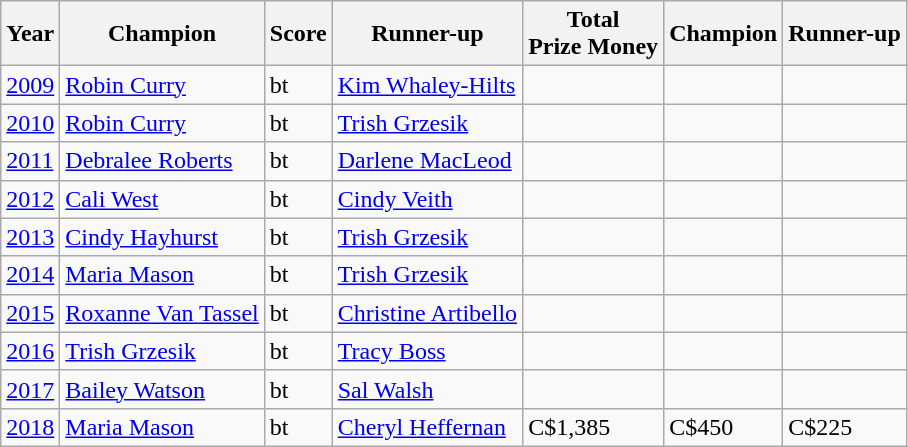<table class="wikitable">
<tr>
<th>Year</th>
<th>Champion</th>
<th>Score</th>
<th>Runner-up</th>
<th>Total<br>Prize Money</th>
<th>Champion</th>
<th>Runner-up</th>
</tr>
<tr>
<td><a href='#'>2009</a></td>
<td> <a href='#'>Robin Curry</a></td>
<td>bt</td>
<td> <a href='#'>Kim Whaley-Hilts</a></td>
<td></td>
<td></td>
<td></td>
</tr>
<tr>
<td><a href='#'>2010</a></td>
<td> <a href='#'>Robin Curry</a></td>
<td>bt</td>
<td> <a href='#'>Trish Grzesik</a></td>
<td></td>
<td></td>
<td></td>
</tr>
<tr>
<td><a href='#'>2011</a></td>
<td> <a href='#'>Debralee Roberts</a></td>
<td>bt</td>
<td> <a href='#'>Darlene MacLeod</a></td>
<td></td>
<td></td>
<td></td>
</tr>
<tr>
<td><a href='#'>2012</a></td>
<td> <a href='#'>Cali West</a></td>
<td>bt</td>
<td> <a href='#'>Cindy Veith</a></td>
<td></td>
<td></td>
<td></td>
</tr>
<tr>
<td><a href='#'>2013</a></td>
<td> <a href='#'>Cindy Hayhurst</a></td>
<td>bt</td>
<td> <a href='#'>Trish Grzesik</a></td>
<td></td>
<td></td>
<td></td>
</tr>
<tr>
<td><a href='#'>2014</a></td>
<td> <a href='#'>Maria Mason</a></td>
<td>bt</td>
<td> <a href='#'>Trish Grzesik</a></td>
<td></td>
<td></td>
<td></td>
</tr>
<tr>
<td><a href='#'>2015</a></td>
<td> <a href='#'>Roxanne Van Tassel</a></td>
<td>bt</td>
<td> <a href='#'>Christine Artibello</a></td>
<td></td>
<td></td>
<td></td>
</tr>
<tr>
<td><a href='#'>2016</a></td>
<td> <a href='#'>Trish Grzesik</a></td>
<td>bt</td>
<td> <a href='#'>Tracy Boss</a></td>
<td></td>
<td></td>
<td></td>
</tr>
<tr>
<td><a href='#'>2017</a></td>
<td> <a href='#'>Bailey Watson</a></td>
<td>bt</td>
<td> <a href='#'>Sal Walsh</a></td>
<td></td>
<td></td>
<td></td>
</tr>
<tr>
<td><a href='#'>2018</a></td>
<td> <a href='#'>Maria Mason</a></td>
<td>bt</td>
<td> <a href='#'>Cheryl Heffernan</a></td>
<td>C$1,385</td>
<td>C$450</td>
<td>C$225</td>
</tr>
</table>
